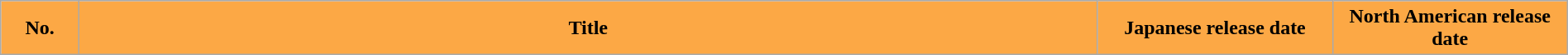<table class="wikitable" width="100%">
<tr>
<th style="background-color: #FCA845" width="5%">No.</th>
<th style="background-color: #FCA845">Title</th>
<th style="background-color: #FCA845" width="15%">Japanese release date</th>
<th style="background-color: #FCA845" width="15%">North American release date<br>
























</th>
</tr>
</table>
